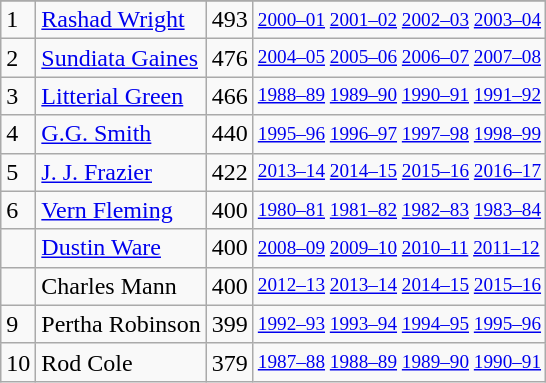<table class="wikitable">
<tr>
</tr>
<tr>
<td>1</td>
<td><a href='#'>Rashad Wright</a></td>
<td>493</td>
<td style="font-size:80%;"><a href='#'>2000–01</a> <a href='#'>2001–02</a> <a href='#'>2002–03</a> <a href='#'>2003–04</a></td>
</tr>
<tr>
<td>2</td>
<td><a href='#'>Sundiata Gaines</a></td>
<td>476</td>
<td style="font-size:80%;"><a href='#'>2004–05</a> <a href='#'>2005–06</a> <a href='#'>2006–07</a> <a href='#'>2007–08</a></td>
</tr>
<tr>
<td>3</td>
<td><a href='#'>Litterial Green</a></td>
<td>466</td>
<td style="font-size:80%;"><a href='#'>1988–89</a> <a href='#'>1989–90</a> <a href='#'>1990–91</a> <a href='#'>1991–92</a></td>
</tr>
<tr>
<td>4</td>
<td><a href='#'>G.G. Smith</a></td>
<td>440</td>
<td style="font-size:80%;"><a href='#'>1995–96</a> <a href='#'>1996–97</a> <a href='#'>1997–98</a> <a href='#'>1998–99</a></td>
</tr>
<tr>
<td>5</td>
<td><a href='#'>J. J. Frazier</a></td>
<td>422</td>
<td style="font-size:80%;"><a href='#'>2013–14</a> <a href='#'>2014–15</a> <a href='#'>2015–16</a> <a href='#'>2016–17</a></td>
</tr>
<tr>
<td>6</td>
<td><a href='#'>Vern Fleming</a></td>
<td>400</td>
<td style="font-size:80%;"><a href='#'>1980–81</a> <a href='#'>1981–82</a> <a href='#'>1982–83</a> <a href='#'>1983–84</a></td>
</tr>
<tr>
<td></td>
<td><a href='#'>Dustin Ware</a></td>
<td>400</td>
<td style="font-size:80%;"><a href='#'>2008–09</a> <a href='#'>2009–10</a> <a href='#'>2010–11</a> <a href='#'>2011–12</a></td>
</tr>
<tr>
<td></td>
<td>Charles Mann</td>
<td>400</td>
<td style="font-size:80%;"><a href='#'>2012–13</a> <a href='#'>2013–14</a> <a href='#'>2014–15</a> <a href='#'>2015–16</a></td>
</tr>
<tr>
<td>9</td>
<td>Pertha Robinson</td>
<td>399</td>
<td style="font-size:80%;"><a href='#'>1992–93</a> <a href='#'>1993–94</a> <a href='#'>1994–95</a> <a href='#'>1995–96</a></td>
</tr>
<tr>
<td>10</td>
<td>Rod Cole</td>
<td>379</td>
<td style="font-size:80%;"><a href='#'>1987–88</a> <a href='#'>1988–89</a> <a href='#'>1989–90</a> <a href='#'>1990–91</a></td>
</tr>
</table>
